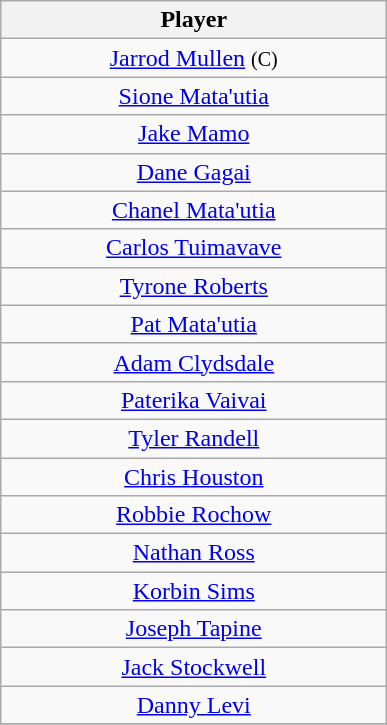<table class="wikitable" style="text-align: center;">
<tr>
<th style="width:250px;">Player</th>
</tr>
<tr>
<td><a href='#'>Jarrod Mullen</a> <small>(C)</small></td>
</tr>
<tr>
<td><a href='#'>Sione Mata'utia</a></td>
</tr>
<tr>
<td><a href='#'>Jake Mamo</a></td>
</tr>
<tr>
<td><a href='#'>Dane Gagai</a></td>
</tr>
<tr>
<td><a href='#'>Chanel Mata'utia</a></td>
</tr>
<tr>
<td><a href='#'>Carlos Tuimavave</a></td>
</tr>
<tr>
<td><a href='#'>Tyrone Roberts</a></td>
</tr>
<tr>
<td><a href='#'>Pat Mata'utia</a></td>
</tr>
<tr>
<td><a href='#'>Adam Clydsdale</a></td>
</tr>
<tr>
<td><a href='#'>Paterika Vaivai</a></td>
</tr>
<tr>
<td><a href='#'>Tyler Randell</a></td>
</tr>
<tr>
<td><a href='#'>Chris Houston</a></td>
</tr>
<tr>
<td><a href='#'>Robbie Rochow</a></td>
</tr>
<tr>
<td><a href='#'>Nathan Ross</a></td>
</tr>
<tr>
<td><a href='#'>Korbin Sims</a></td>
</tr>
<tr>
<td><a href='#'>Joseph Tapine</a></td>
</tr>
<tr>
<td><a href='#'>Jack Stockwell</a></td>
</tr>
<tr>
<td><a href='#'>Danny Levi</a></td>
</tr>
<tr>
</tr>
</table>
